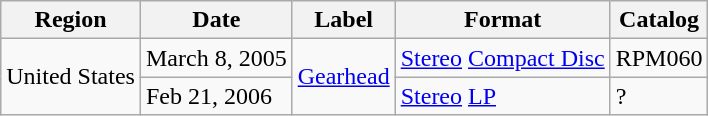<table class="wikitable">
<tr>
<th>Region</th>
<th>Date</th>
<th>Label</th>
<th>Format</th>
<th>Catalog</th>
</tr>
<tr>
<td rowspan="2">United States</td>
<td>March 8, 2005</td>
<td rowspan="2"><a href='#'>Gearhead</a></td>
<td><a href='#'>Stereo</a> <a href='#'>Compact Disc</a></td>
<td>RPM060</td>
</tr>
<tr>
<td>Feb 21, 2006</td>
<td><a href='#'>Stereo</a> <a href='#'>LP</a></td>
<td>?</td>
</tr>
</table>
